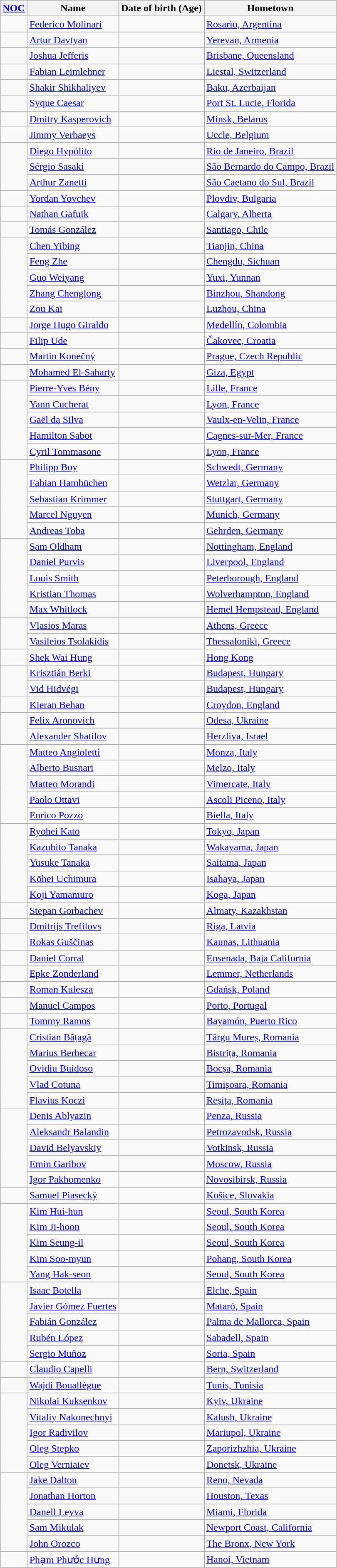<table class="wikitable sortable">
<tr>
<th><a href='#'>NOC</a></th>
<th>Name</th>
<th>Date of birth (Age)</th>
<th>Hometown</th>
</tr>
<tr>
<td></td>
<td><a href='#'>Federico Molinari</a></td>
<td></td>
<td><a href='#'>Rosario, Argentina</a></td>
</tr>
<tr>
<td></td>
<td><a href='#'>Artur Davtyan</a></td>
<td></td>
<td><a href='#'>Yerevan, Armenia</a></td>
</tr>
<tr>
<td></td>
<td><a href='#'>Joshua Jefferis</a></td>
<td></td>
<td><a href='#'>Brisbane, Queensland</a></td>
</tr>
<tr>
<td></td>
<td><a href='#'>Fabian Leimlehner</a></td>
<td></td>
<td><a href='#'>Liestal, Switzerland</a></td>
</tr>
<tr>
<td></td>
<td><a href='#'>Shakir Shikhaliyev</a></td>
<td></td>
<td><a href='#'>Baku, Azerbaijan</a></td>
</tr>
<tr>
<td></td>
<td><a href='#'>Syque Caesar</a></td>
<td></td>
<td><a href='#'>Port St. Lucie, Florida</a></td>
</tr>
<tr>
<td></td>
<td><a href='#'>Dmitry Kasperovich</a></td>
<td></td>
<td><a href='#'>Minsk, Belarus</a></td>
</tr>
<tr>
<td></td>
<td><a href='#'>Jimmy Verbaeys</a></td>
<td></td>
<td><a href='#'>Uccle, Belgium</a></td>
</tr>
<tr>
<td rowspan="3"></td>
<td><a href='#'>Diego Hypólito</a></td>
<td></td>
<td><a href='#'>Rio de Janeiro, Brazil</a></td>
</tr>
<tr>
<td><a href='#'>Sérgio Sasaki</a></td>
<td></td>
<td><a href='#'>São Bernardo do Campo, Brazil</a></td>
</tr>
<tr>
<td><a href='#'>Arthur Zanetti</a></td>
<td></td>
<td><a href='#'>São Caetano do Sul, Brazil</a></td>
</tr>
<tr>
<td></td>
<td><a href='#'>Yordan Yovchev</a></td>
<td></td>
<td><a href='#'>Plovdiv, Bulgaria</a></td>
</tr>
<tr>
<td></td>
<td><a href='#'>Nathan Gafuik</a></td>
<td></td>
<td><a href='#'>Calgary, Alberta</a></td>
</tr>
<tr>
<td></td>
<td><a href='#'>Tomás González</a></td>
<td></td>
<td><a href='#'>Santiago, Chile</a></td>
</tr>
<tr>
<td rowspan="5"></td>
<td><a href='#'>Chen Yibing</a></td>
<td></td>
<td><a href='#'>Tianjin, China</a></td>
</tr>
<tr>
<td><a href='#'>Feng Zhe</a></td>
<td></td>
<td><a href='#'>Chengdu, Sichuan</a></td>
</tr>
<tr>
<td><a href='#'>Guo Weiyang</a></td>
<td></td>
<td><a href='#'>Yuxi, Yunnan</a></td>
</tr>
<tr>
<td><a href='#'>Zhang Chenglong</a></td>
<td></td>
<td><a href='#'>Binzhou, Shandong</a></td>
</tr>
<tr>
<td><a href='#'>Zou Kai</a></td>
<td></td>
<td><a href='#'>Luzhou, China</a></td>
</tr>
<tr>
<td></td>
<td><a href='#'>Jorge Hugo Giraldo</a></td>
<td></td>
<td><a href='#'>Medellín, Colombia</a></td>
</tr>
<tr>
<td></td>
<td><a href='#'>Filip Ude</a></td>
<td></td>
<td><a href='#'>Čakovec, Croatia</a></td>
</tr>
<tr>
<td></td>
<td><a href='#'>Martin Konečný</a></td>
<td></td>
<td><a href='#'>Prague, Czech Republic</a></td>
</tr>
<tr>
<td></td>
<td><a href='#'>Mohamed El-Saharty</a></td>
<td></td>
<td><a href='#'>Giza, Egypt</a></td>
</tr>
<tr>
<td rowspan="5"></td>
<td><a href='#'>Pierre-Yves Bény</a></td>
<td></td>
<td><a href='#'>Lille, France</a></td>
</tr>
<tr>
<td><a href='#'>Yann Cucherat</a></td>
<td></td>
<td><a href='#'>Lyon, France</a></td>
</tr>
<tr>
<td><a href='#'>Gaël da Silva</a></td>
<td></td>
<td><a href='#'>Vaulx-en-Velin, France</a></td>
</tr>
<tr>
<td><a href='#'>Hamilton Sabot</a></td>
<td></td>
<td><a href='#'>Cagnes-sur-Mer, France</a></td>
</tr>
<tr>
<td><a href='#'>Cyril Tommasone</a></td>
<td></td>
<td><a href='#'>Lyon, France</a></td>
</tr>
<tr>
<td rowspan="5"></td>
<td><a href='#'>Philipp Boy</a></td>
<td></td>
<td><a href='#'>Schwedt, Germany</a></td>
</tr>
<tr>
<td><a href='#'>Fabian Hambüchen</a></td>
<td></td>
<td><a href='#'>Wetzlar, Germany</a></td>
</tr>
<tr>
<td><a href='#'>Sebastian Krimmer</a></td>
<td></td>
<td><a href='#'>Stuttgart, Germany</a></td>
</tr>
<tr>
<td><a href='#'>Marcel Nguyen</a></td>
<td></td>
<td><a href='#'>Munich, Germany</a></td>
</tr>
<tr>
<td><a href='#'>Andreas Toba</a></td>
<td></td>
<td><a href='#'>Gehrden, Germany</a></td>
</tr>
<tr>
<td rowspan="5"></td>
<td><a href='#'>Sam Oldham</a></td>
<td></td>
<td><a href='#'>Nottingham, England</a></td>
</tr>
<tr>
<td><a href='#'>Daniel Purvis</a></td>
<td></td>
<td><a href='#'>Liverpool, England</a></td>
</tr>
<tr>
<td><a href='#'>Louis Smith</a></td>
<td></td>
<td><a href='#'>Peterborough, England</a></td>
</tr>
<tr>
<td><a href='#'>Kristian Thomas</a></td>
<td></td>
<td><a href='#'>Wolverhampton, England</a></td>
</tr>
<tr>
<td><a href='#'>Max Whitlock</a></td>
<td></td>
<td><a href='#'>Hemel Hempstead, England</a></td>
</tr>
<tr>
<td rowspan="2"></td>
<td><a href='#'>Vlasios Maras</a></td>
<td></td>
<td><a href='#'>Athens, Greece</a></td>
</tr>
<tr>
<td><a href='#'>Vasileios Tsolakidis</a></td>
<td></td>
<td><a href='#'>Thessaloniki, Greece</a></td>
</tr>
<tr>
<td></td>
<td><a href='#'>Shek Wai Hung</a></td>
<td></td>
<td><a href='#'>Hong Kong</a></td>
</tr>
<tr>
<td rowspan="2"></td>
<td><a href='#'>Krisztián Berki</a></td>
<td></td>
<td><a href='#'>Budapest, Hungary</a></td>
</tr>
<tr>
<td><a href='#'>Vid Hidvégi</a></td>
<td></td>
<td><a href='#'>Budapest, Hungary</a></td>
</tr>
<tr>
<td></td>
<td><a href='#'>Kieran Behan</a></td>
<td></td>
<td><a href='#'>Croydon, England</a></td>
</tr>
<tr>
<td rowspan="2"></td>
<td><a href='#'>Felix Aronovich</a></td>
<td></td>
<td><a href='#'>Odesa, Ukraine</a></td>
</tr>
<tr>
<td><a href='#'>Alexander Shatilov</a></td>
<td></td>
<td><a href='#'>Herzliya, Israel</a></td>
</tr>
<tr>
<td rowspan="5"></td>
<td><a href='#'>Matteo Angioletti</a></td>
<td></td>
<td><a href='#'>Monza, Italy</a></td>
</tr>
<tr>
<td><a href='#'>Alberto Busnari</a></td>
<td></td>
<td><a href='#'>Melzo, Italy</a></td>
</tr>
<tr>
<td><a href='#'>Matteo Morandi</a></td>
<td></td>
<td><a href='#'>Vimercate, Italy</a></td>
</tr>
<tr>
<td><a href='#'>Paolo Ottavi</a></td>
<td></td>
<td><a href='#'>Ascoli Piceno, Italy</a></td>
</tr>
<tr>
<td><a href='#'>Enrico Pozzo</a></td>
<td></td>
<td><a href='#'>Biella, Italy</a></td>
</tr>
<tr>
<td rowspan="5"></td>
<td><a href='#'>Ryōhei Katō</a></td>
<td></td>
<td><a href='#'>Tokyo, Japan</a></td>
</tr>
<tr>
<td><a href='#'>Kazuhito Tanaka</a></td>
<td></td>
<td><a href='#'>Wakayama, Japan</a></td>
</tr>
<tr>
<td><a href='#'>Yusuke Tanaka</a></td>
<td></td>
<td><a href='#'>Saitama, Japan</a></td>
</tr>
<tr>
<td><a href='#'>Kōhei Uchimura</a></td>
<td></td>
<td><a href='#'>Isahaya, Japan</a></td>
</tr>
<tr>
<td><a href='#'>Koji Yamamuro</a></td>
<td></td>
<td><a href='#'>Koga, Japan</a></td>
</tr>
<tr>
<td></td>
<td><a href='#'>Stepan Gorbachev</a></td>
<td></td>
<td><a href='#'>Almaty, Kazakhstan</a></td>
</tr>
<tr>
<td></td>
<td><a href='#'>Dmitrijs Trefilovs</a></td>
<td></td>
<td><a href='#'>Riga, Latvia</a></td>
</tr>
<tr>
<td></td>
<td><a href='#'>Rokas Guščinas</a></td>
<td></td>
<td><a href='#'>Kaunas, Lithuania</a></td>
</tr>
<tr>
<td></td>
<td><a href='#'>Daniel Corral</a></td>
<td></td>
<td><a href='#'>Ensenada, Baja California</a></td>
</tr>
<tr>
<td></td>
<td><a href='#'>Epke Zonderland</a></td>
<td></td>
<td><a href='#'>Lemmer, Netherlands</a></td>
</tr>
<tr>
<td></td>
<td><a href='#'>Roman Kulesza</a></td>
<td></td>
<td><a href='#'>Gdańsk, Poland</a></td>
</tr>
<tr>
<td></td>
<td><a href='#'>Manuel Campos</a></td>
<td></td>
<td><a href='#'>Porto, Portugal</a></td>
</tr>
<tr>
<td></td>
<td><a href='#'>Tommy Ramos</a></td>
<td></td>
<td><a href='#'>Bayamón, Puerto Rico</a></td>
</tr>
<tr>
<td rowspan="5"></td>
<td><a href='#'>Cristian Bățagă</a></td>
<td></td>
<td><a href='#'>Târgu Mureș, Romania</a></td>
</tr>
<tr>
<td><a href='#'>Marius Berbecar</a></td>
<td></td>
<td><a href='#'>Bistrița, Romania</a></td>
</tr>
<tr>
<td><a href='#'>Ovidiu Buidoso</a></td>
<td></td>
<td><a href='#'>Bocșa, Romania</a></td>
</tr>
<tr>
<td><a href='#'>Vlad Cotuna</a></td>
<td></td>
<td><a href='#'>Timișoara, Romania</a></td>
</tr>
<tr>
<td><a href='#'>Flavius Koczi</a></td>
<td></td>
<td><a href='#'>Reșița, Romania</a></td>
</tr>
<tr>
<td rowspan="5"></td>
<td><a href='#'>Denis Ablyazin</a></td>
<td></td>
<td><a href='#'>Penza, Russia</a></td>
</tr>
<tr>
<td><a href='#'>Aleksandr Balandin</a></td>
<td></td>
<td><a href='#'>Petrozavodsk, Russia</a></td>
</tr>
<tr>
<td><a href='#'>David Belyavskiy</a></td>
<td></td>
<td><a href='#'>Votkinsk, Russia</a></td>
</tr>
<tr>
<td><a href='#'>Emin Garibov</a></td>
<td></td>
<td><a href='#'>Moscow, Russia</a></td>
</tr>
<tr>
<td><a href='#'>Igor Pakhomenko</a></td>
<td></td>
<td><a href='#'>Novosibirsk, Russia</a></td>
</tr>
<tr>
<td></td>
<td><a href='#'>Samuel Piasecký</a></td>
<td></td>
<td><a href='#'>Košice, Slovakia</a></td>
</tr>
<tr>
<td rowspan="5"></td>
<td><a href='#'>Kim Hui-hun</a></td>
<td></td>
<td><a href='#'>Seoul, South Korea</a></td>
</tr>
<tr>
<td><a href='#'>Kim Ji-hoon</a></td>
<td></td>
<td><a href='#'>Seoul, South Korea</a></td>
</tr>
<tr>
<td><a href='#'>Kim Seung-il</a></td>
<td></td>
<td><a href='#'>Seoul, South Korea</a></td>
</tr>
<tr>
<td><a href='#'>Kim Soo-myun</a></td>
<td></td>
<td><a href='#'>Pohang, South Korea</a></td>
</tr>
<tr>
<td><a href='#'>Yang Hak-seon</a></td>
<td></td>
<td><a href='#'>Seoul, South Korea</a></td>
</tr>
<tr>
<td rowspan="5"></td>
<td><a href='#'>Isaac Botella</a></td>
<td></td>
<td><a href='#'>Elche, Spain</a></td>
</tr>
<tr>
<td><a href='#'>Javier Gómez Fuertes</a></td>
<td></td>
<td><a href='#'>Mataró, Spain</a></td>
</tr>
<tr>
<td><a href='#'>Fabián González</a></td>
<td></td>
<td><a href='#'>Palma de Mallorca, Spain</a></td>
</tr>
<tr>
<td><a href='#'>Rubén López</a></td>
<td></td>
<td><a href='#'>Sabadell, Spain</a></td>
</tr>
<tr>
<td><a href='#'>Sergio Muñoz</a></td>
<td></td>
<td><a href='#'>Soria, Spain</a></td>
</tr>
<tr>
<td></td>
<td><a href='#'>Claudio Capelli</a></td>
<td></td>
<td><a href='#'>Bern, Switzerland</a></td>
</tr>
<tr>
<td></td>
<td><a href='#'>Wajdi Bouallègue</a></td>
<td></td>
<td><a href='#'>Tunis, Tunisia</a></td>
</tr>
<tr>
<td rowspan="5"></td>
<td><a href='#'>Nikolai Kuksenkov</a></td>
<td></td>
<td><a href='#'>Kyiv, Ukraine</a></td>
</tr>
<tr>
<td><a href='#'>Vitaliy Nakonechnyi</a></td>
<td></td>
<td><a href='#'>Kalush, Ukraine</a></td>
</tr>
<tr>
<td><a href='#'>Igor Radivilov</a></td>
<td></td>
<td><a href='#'>Mariupol, Ukraine</a></td>
</tr>
<tr>
<td><a href='#'>Oleg Stepko</a></td>
<td></td>
<td><a href='#'>Zaporizhzhia, Ukraine</a></td>
</tr>
<tr>
<td><a href='#'>Oleg Verniaiev</a></td>
<td></td>
<td><a href='#'>Donetsk, Ukraine</a></td>
</tr>
<tr>
<td rowspan="5"></td>
<td><a href='#'>Jake Dalton</a></td>
<td></td>
<td><a href='#'>Reno, Nevada</a></td>
</tr>
<tr>
<td><a href='#'>Jonathan Horton</a></td>
<td></td>
<td><a href='#'>Houston, Texas</a></td>
</tr>
<tr>
<td><a href='#'>Danell Leyva</a></td>
<td></td>
<td><a href='#'>Miami, Florida</a></td>
</tr>
<tr>
<td><a href='#'>Sam Mikulak</a></td>
<td></td>
<td><a href='#'>Newport Coast, California</a></td>
</tr>
<tr>
<td><a href='#'>John Orozco</a></td>
<td></td>
<td><a href='#'>The Bronx, New York</a></td>
</tr>
<tr>
<td></td>
<td><a href='#'>Phạm Phước Hưng</a></td>
<td></td>
<td><a href='#'>Hanoi, Vietnam</a></td>
</tr>
</table>
